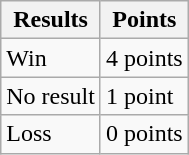<table class="wikitable">
<tr>
<th colspan="1">Results</th>
<th colspan="1">Points</th>
</tr>
<tr>
<td>Win</td>
<td>4 points</td>
</tr>
<tr>
<td>No result</td>
<td>1 point</td>
</tr>
<tr>
<td>Loss</td>
<td>0 points</td>
</tr>
</table>
